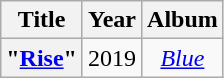<table class="wikitable plainrowheaders" style="text-align:center;">
<tr>
<th scope="col">Title</th>
<th scope="col">Year</th>
<th scope="col">Album</th>
</tr>
<tr>
<th scope="row">"<a href='#'>Rise</a>"<br></th>
<td>2019</td>
<td><em><a href='#'>Blue</a></em></td>
</tr>
</table>
